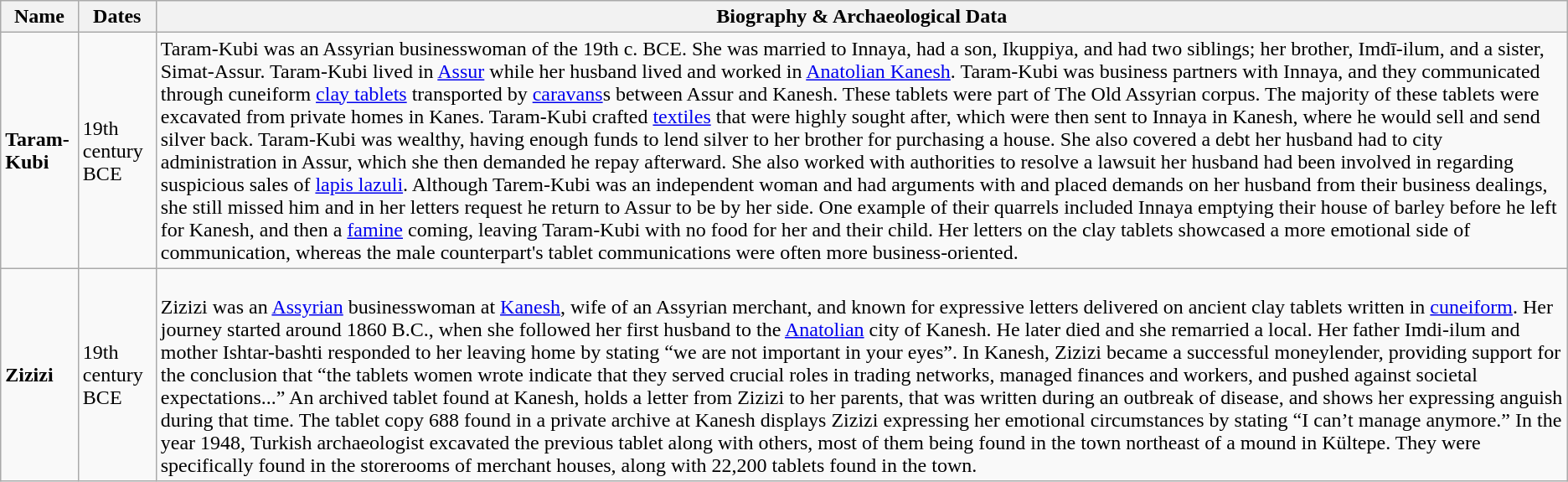<table class="wikitable">
<tr>
<th>Name</th>
<th>Dates</th>
<th>Biography & Archaeological Data</th>
</tr>
<tr>
<td><strong>Taram-Kubi</strong></td>
<td>19th century BCE</td>
<td>Taram-Kubi was an Assyrian businesswoman of the 19th c. BCE. She was married to Innaya, had a son, Ikuppiya, and had two siblings; her brother, Imdī-ilum, and a sister, Simat-Assur. Taram-Kubi lived in <a href='#'>Assur</a> while her husband lived and worked in <a href='#'>Anatolian Kanesh</a>. Taram-Kubi was business partners with Innaya, and they communicated through cuneiform <a href='#'>clay tablets</a> transported by <a href='#'>caravans</a>s between Assur and Kanesh. These tablets were part of The Old Assyrian corpus. The majority of these tablets were excavated from private homes in Kanes. Taram-Kubi crafted <a href='#'>textiles</a> that were highly sought after, which were then sent to Innaya in Kanesh, where he would sell and send silver back. Taram-Kubi was wealthy, having enough funds to lend silver to her brother for purchasing a house. She also covered a debt her husband had to city administration in Assur, which she then demanded he repay afterward. She also worked with authorities to resolve a lawsuit her husband had been involved in regarding suspicious sales of <a href='#'>lapis lazuli</a>. Although Tarem-Kubi was an independent woman and had arguments with and placed demands on her husband from their business dealings, she still missed him and in her letters request he return to Assur to be by her side. One example of their quarrels included Innaya emptying their house of barley before he left for Kanesh, and then a <a href='#'>famine</a> coming, leaving Taram-Kubi with no food for her and their child. Her letters on the clay tablets showcased a more emotional side of communication, whereas the male counterpart's tablet communications were often more business-oriented.</td>
</tr>
<tr>
<td><strong>Zizizi</strong></td>
<td>19th century BCE</td>
<td><br>Zizizi was an <a href='#'>Assyrian</a> businesswoman at <a href='#'>Kanesh</a>, wife of an Assyrian merchant, and known for expressive letters delivered on ancient clay tablets written in <a href='#'>cuneiform</a>. Her journey started around 1860 B.C., when she followed her first husband to the <a href='#'>Anatolian</a> city of Kanesh. He later died and she remarried a local. Her father Imdi-ilum and mother Ishtar-bashti responded to her leaving home by stating “we are not important in your eyes”. In Kanesh, Zizizi became a successful moneylender, providing support for the conclusion that “the tablets women wrote indicate that they served crucial roles in trading networks, managed finances and workers, and pushed against societal expectations...” An archived tablet found at Kanesh, holds a letter from Zizizi to her parents, that was written during an outbreak of disease, and shows her expressing anguish during that time. The tablet copy 688 found in a private archive at Kanesh displays Zizizi expressing her emotional circumstances by stating “I can’t manage anymore.” In the year 1948, Turkish archaeologist excavated the previous tablet along with others, most of them being found in the town northeast of a mound in Kültepe. They were specifically found in the storerooms of merchant houses, along with 22,200 tablets found in the town.</td>
</tr>
</table>
